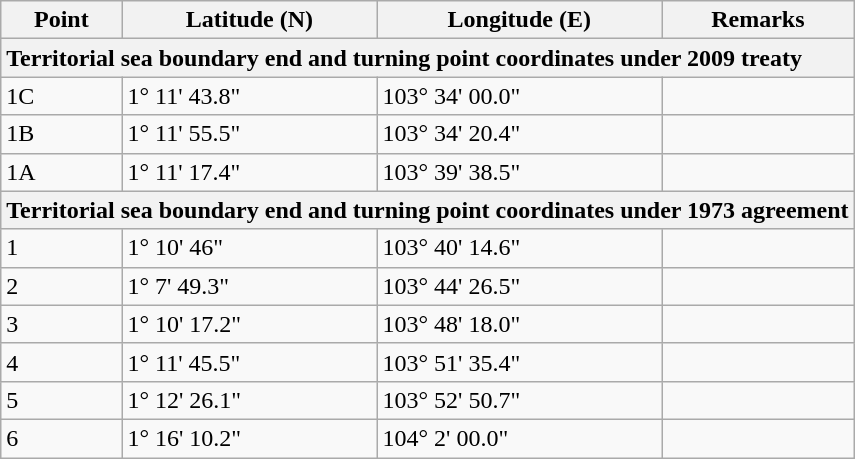<table class="wikitable">
<tr>
<th>Point</th>
<th>Latitude (N)</th>
<th>Longitude (E)</th>
<th>Remarks</th>
</tr>
<tr>
<th colspan="5" style="text-align:left">Territorial sea boundary end and turning point coordinates under 2009 treaty</th>
</tr>
<tr>
<td>1C</td>
<td>1° 11' 43.8"</td>
<td>103° 34' 00.0"</td>
<td></td>
</tr>
<tr>
<td>1B</td>
<td>1° 11' 55.5"</td>
<td>103° 34' 20.4"</td>
<td></td>
</tr>
<tr>
<td>1A</td>
<td>1° 11' 17.4"</td>
<td>103° 39' 38.5"</td>
<td></td>
</tr>
<tr>
<th colspan="5" style="text-align:left">Territorial sea boundary end and turning point coordinates under 1973 agreement</th>
</tr>
<tr>
<td>1</td>
<td>1° 10' 46"</td>
<td>103° 40' 14.6"</td>
<td></td>
</tr>
<tr>
<td>2</td>
<td>1° 7' 49.3"</td>
<td>103° 44' 26.5"</td>
<td></td>
</tr>
<tr>
<td>3</td>
<td>1° 10' 17.2"</td>
<td>103° 48' 18.0"</td>
<td></td>
</tr>
<tr>
<td>4</td>
<td>1° 11' 45.5"</td>
<td>103° 51' 35.4"</td>
<td></td>
</tr>
<tr>
<td>5</td>
<td>1° 12' 26.1"</td>
<td>103° 52' 50.7"</td>
<td></td>
</tr>
<tr>
<td>6</td>
<td>1° 16' 10.2"</td>
<td>104° 2' 00.0"</td>
<td></td>
</tr>
</table>
